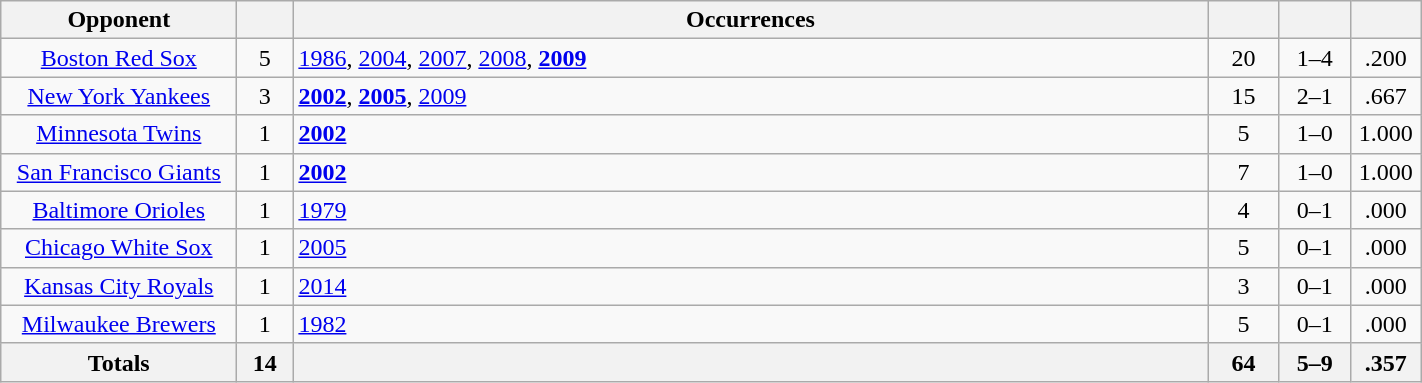<table class="wikitable sortable" style="text-align: center; width: 75%;">
<tr>
<th width="150">Opponent</th>
<th width="30"></th>
<th>Occurrences</th>
<th width="40"></th>
<th width="40"></th>
<th width="40"></th>
</tr>
<tr>
<td><a href='#'>Boston Red Sox</a></td>
<td>5</td>
<td align=left><a href='#'>1986</a>, <a href='#'>2004</a>, <a href='#'>2007</a>, <a href='#'>2008</a>, <strong><a href='#'>2009</a></strong></td>
<td>20</td>
<td>1–4</td>
<td>.200</td>
</tr>
<tr>
<td><a href='#'>New York Yankees</a></td>
<td>3</td>
<td align=left><strong><a href='#'>2002</a></strong>, <strong><a href='#'>2005</a></strong>, <a href='#'>2009</a></td>
<td>15</td>
<td>2–1</td>
<td>.667</td>
</tr>
<tr>
<td><a href='#'>Minnesota Twins</a></td>
<td>1</td>
<td align=left><strong><a href='#'>2002</a></strong></td>
<td>5</td>
<td>1–0</td>
<td>1.000</td>
</tr>
<tr>
<td><a href='#'>San Francisco Giants</a></td>
<td>1</td>
<td align=left><strong><a href='#'>2002</a></strong></td>
<td>7</td>
<td>1–0</td>
<td>1.000</td>
</tr>
<tr>
<td><a href='#'>Baltimore Orioles</a></td>
<td>1</td>
<td align=left><a href='#'>1979</a></td>
<td>4</td>
<td>0–1</td>
<td>.000</td>
</tr>
<tr>
<td><a href='#'>Chicago White Sox</a></td>
<td>1</td>
<td align=left><a href='#'>2005</a></td>
<td>5</td>
<td>0–1</td>
<td>.000</td>
</tr>
<tr>
<td><a href='#'>Kansas City Royals</a></td>
<td>1</td>
<td align=left><a href='#'>2014</a></td>
<td>3</td>
<td>0–1</td>
<td>.000</td>
</tr>
<tr>
<td><a href='#'>Milwaukee Brewers</a></td>
<td>1</td>
<td align=left><a href='#'>1982</a></td>
<td>5</td>
<td>0–1</td>
<td>.000</td>
</tr>
<tr>
<th width="150">Totals</th>
<th width="30">14</th>
<th></th>
<th width="40">64</th>
<th width="40">5–9</th>
<th width="40">.357</th>
</tr>
</table>
